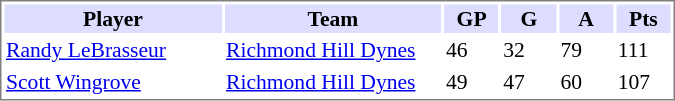<table cellpadding="0">
<tr align="left" style="vertical-align: top">
<td></td>
<td><br><table cellpadding="1" width="450px" style="font-size: 90%; border: 1px solid gray;">
<tr>
<th bgcolor="#DDDDFF" width="30%">Player</th>
<th bgcolor="#DDDDFF" width="30%">Team</th>
<th bgcolor="#DDDDFF" width="7.5%">GP</th>
<th bgcolor="#DDDDFF" width="7.5%">G</th>
<th bgcolor="#DDDDFF" width="7.5%">A</th>
<th bgcolor="#DDDDFF" width="7.5%">Pts</th>
</tr>
<tr>
<td><a href='#'>Randy LeBrasseur</a></td>
<td><a href='#'>Richmond Hill Dynes</a></td>
<td>46</td>
<td>32</td>
<td>79</td>
<td>111</td>
</tr>
<tr>
<td><a href='#'>Scott Wingrove</a></td>
<td><a href='#'>Richmond Hill Dynes</a></td>
<td>49</td>
<td>47</td>
<td>60</td>
<td>107</td>
</tr>
</table>
</td>
</tr>
</table>
